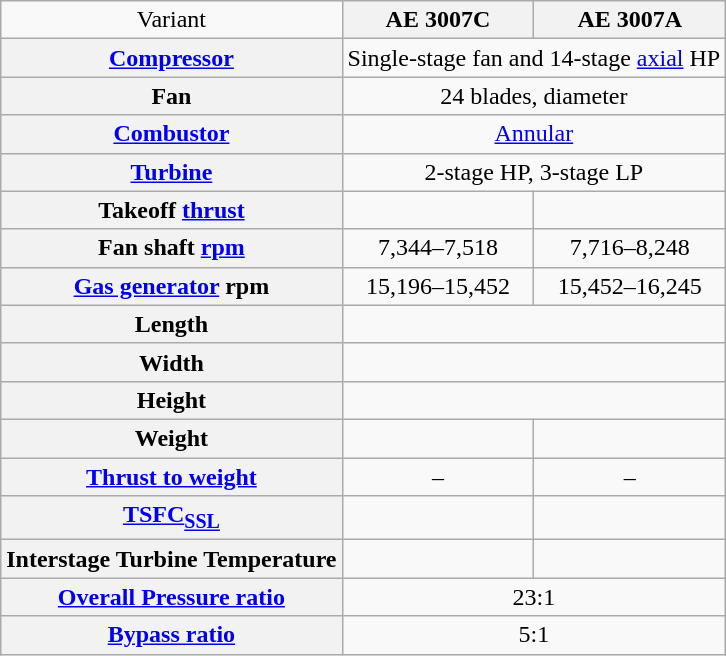<table class="wikitable" style="text-align: center">
<tr>
<td>Variant</td>
<th>AE 3007C</th>
<th>AE 3007A</th>
</tr>
<tr>
<th><a href='#'>Compressor</a></th>
<td colspan=2>Single-stage fan and 14-stage <a href='#'>axial</a> HP</td>
</tr>
<tr>
<th>Fan</th>
<td colspan=2>24 blades,  diameter</td>
</tr>
<tr>
<th><a href='#'>Combustor</a></th>
<td colspan=2><a href='#'>Annular</a></td>
</tr>
<tr>
<th><a href='#'>Turbine</a></th>
<td colspan=2>2-stage HP, 3-stage LP</td>
</tr>
<tr>
<th>Takeoff <a href='#'>thrust</a></th>
<td></td>
<td></td>
</tr>
<tr>
<th>Fan shaft <a href='#'>rpm</a></th>
<td>7,344–7,518</td>
<td>7,716–8,248</td>
</tr>
<tr>
<th><a href='#'>Gas generator</a> rpm</th>
<td>15,196–15,452</td>
<td>15,452–16,245</td>
</tr>
<tr>
<th>Length</th>
<td colspan=2></td>
</tr>
<tr>
<th>Width</th>
<td colspan=2></td>
</tr>
<tr>
<th>Height</th>
<td colspan=2></td>
</tr>
<tr>
<th>Weight</th>
<td></td>
<td></td>
</tr>
<tr>
<th><a href='#'>Thrust to weight</a></th>
<td>–</td>
<td>–</td>
</tr>
<tr>
<th><a href='#'>TSFC</a><sub><a href='#'>SSL</a></sub></th>
<td></td>
<td></td>
</tr>
<tr>
<th>Interstage Turbine Temperature</th>
<td></td>
<td></td>
</tr>
<tr>
<th><a href='#'>Overall Pressure ratio</a></th>
<td colspan=2>23:1</td>
</tr>
<tr>
<th><a href='#'>Bypass ratio</a></th>
<td colspan=2>5:1</td>
</tr>
</table>
